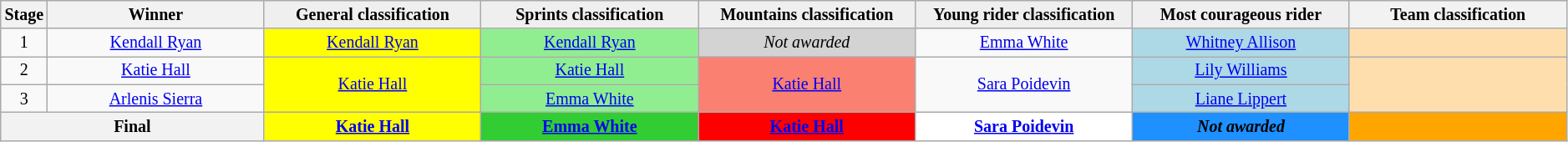<table class="wikitable" style="text-align: center; font-size:smaller;">
<tr style="background:#efefef;">
<th style="width:2%;">Stage</th>
<th style="width:14%;">Winner</th>
<th style="background:#efefef; width:14%;">General classification<br></th>
<th style="background:#efefef; width:14%;">Sprints classification<br></th>
<th style="background:#efefef; width:14%;">Mountains classification<br></th>
<th style="background:#efefef; width:14%;">Young rider classification<br></th>
<th style="background:#efefef; width:14%;">Most courageous rider<br></th>
<th style="width:14%;">Team classification</th>
</tr>
<tr>
<td>1</td>
<td><a href='#'>Kendall Ryan</a></td>
<td style="background:yellow;"><a href='#'>Kendall Ryan</a></td>
<td style="background:lightgreen;"><a href='#'>Kendall Ryan</a></td>
<td style="background:lightgrey;"><em>Not awarded</em></td>
<td style="background:offwhite;"><a href='#'>Emma White</a></td>
<td style="background:lightblue;"><a href='#'>Whitney Allison</a></td>
<td style="background:navajowhite;"></td>
</tr>
<tr>
<td>2</td>
<td><a href='#'>Katie Hall</a></td>
<td style="background:yellow;" rowspan=2><a href='#'>Katie Hall</a></td>
<td style="background:lightgreen;"><a href='#'>Katie Hall</a></td>
<td style="background:salmon;" rowspan=2><a href='#'>Katie Hall</a></td>
<td style="background:offwhite;" rowspan=2><a href='#'>Sara Poidevin</a></td>
<td style="background:lightblue;"><a href='#'>Lily Williams</a></td>
<td style="background:navajowhite;" rowspan=2></td>
</tr>
<tr>
<td>3</td>
<td><a href='#'>Arlenis Sierra</a></td>
<td style="background:lightgreen;"><a href='#'>Emma White</a></td>
<td style="background:lightblue;"><a href='#'>Liane Lippert</a></td>
</tr>
<tr>
<th colspan=2>Final</th>
<th style="background:yellow;"><a href='#'>Katie Hall</a></th>
<th style="background:limegreen;"><a href='#'>Emma White</a></th>
<th style="background:red;"><a href='#'>Katie Hall</a></th>
<th style="background:white;"><a href='#'>Sara Poidevin</a></th>
<th style="background:dodgerblue;"><em>Not awarded</em></th>
<th style="background:orange;"></th>
</tr>
</table>
